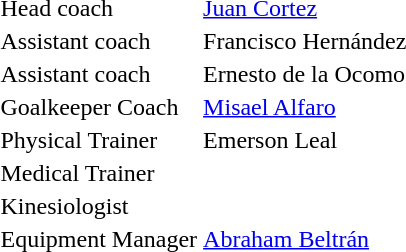<table>
<tr>
<td>Head coach</td>
<td> <a href='#'>Juan Cortez</a></td>
</tr>
<tr>
<td>Assistant coach</td>
<td> Francisco Hernández</td>
</tr>
<tr>
<td>Assistant coach</td>
<td> Ernesto de la Ocomo</td>
</tr>
<tr>
<td>Goalkeeper Coach</td>
<td> <a href='#'>Misael Alfaro</a></td>
</tr>
<tr>
<td>Physical Trainer</td>
<td> Emerson Leal</td>
</tr>
<tr>
<td>Medical Trainer</td>
<td></td>
</tr>
<tr>
<td>Kinesiologist</td>
<td></td>
</tr>
<tr>
<td>Equipment Manager</td>
<td> <a href='#'>Abraham Beltrán</a></td>
</tr>
</table>
